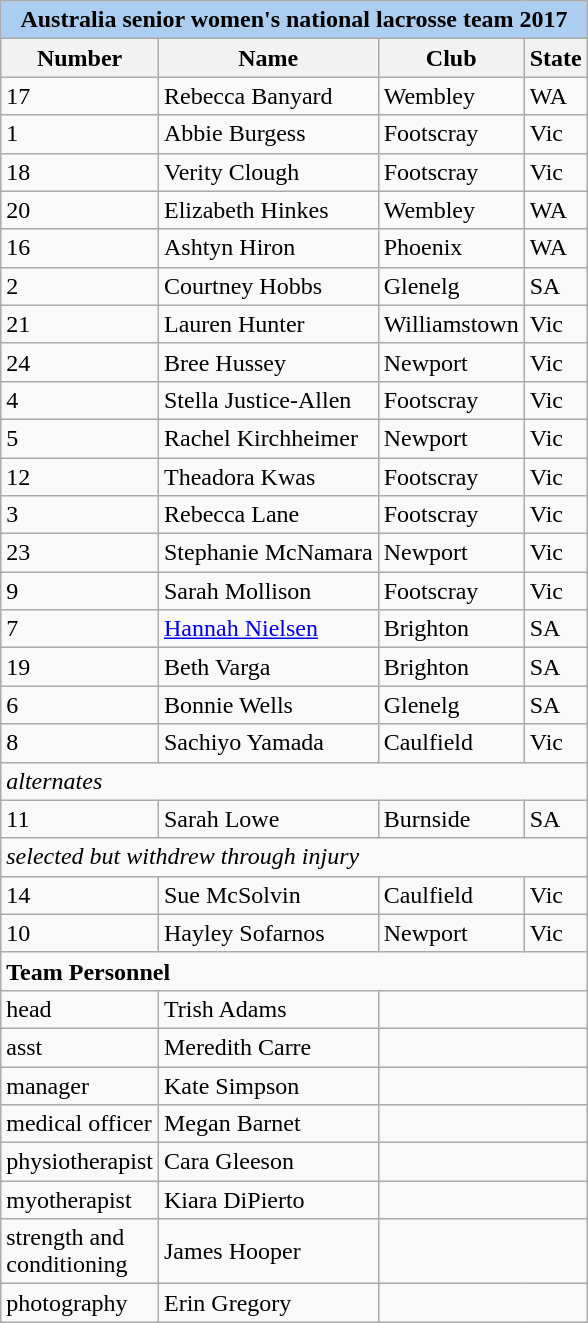<table class="wikitable">
<tr>
<td colspan = 5 style="text-align:center; background:#abcdef;"><strong>Australia senior women's national lacrosse team 2017</strong></td>
</tr>
<tr>
<th>Number</th>
<th>Name</th>
<th>Club</th>
<th>State</th>
</tr>
<tr>
<td>17</td>
<td>Rebecca Banyard</td>
<td>Wembley</td>
<td>WA</td>
</tr>
<tr>
<td>1</td>
<td>Abbie Burgess</td>
<td>Footscray</td>
<td>Vic</td>
</tr>
<tr>
<td>18</td>
<td>Verity Clough</td>
<td>Footscray</td>
<td>Vic</td>
</tr>
<tr>
<td>20</td>
<td>Elizabeth Hinkes</td>
<td>Wembley</td>
<td>WA</td>
</tr>
<tr>
<td>16</td>
<td>Ashtyn Hiron</td>
<td>Phoenix</td>
<td>WA</td>
</tr>
<tr>
<td>2</td>
<td>Courtney Hobbs</td>
<td>Glenelg</td>
<td>SA</td>
</tr>
<tr>
<td>21</td>
<td>Lauren Hunter</td>
<td>Williamstown</td>
<td>Vic</td>
</tr>
<tr>
<td>24</td>
<td>Bree Hussey</td>
<td>Newport</td>
<td>Vic</td>
</tr>
<tr>
<td>4</td>
<td>Stella Justice-Allen</td>
<td>Footscray</td>
<td>Vic</td>
</tr>
<tr>
<td>5</td>
<td>Rachel Kirchheimer</td>
<td>Newport</td>
<td>Vic</td>
</tr>
<tr>
<td>12</td>
<td>Theadora Kwas</td>
<td>Footscray</td>
<td>Vic</td>
</tr>
<tr>
<td>3</td>
<td>Rebecca Lane</td>
<td>Footscray</td>
<td>Vic</td>
</tr>
<tr>
<td>23</td>
<td>Stephanie McNamara</td>
<td>Newport</td>
<td>Vic</td>
</tr>
<tr>
<td>9</td>
<td>Sarah Mollison</td>
<td>Footscray</td>
<td>Vic</td>
</tr>
<tr>
<td>7</td>
<td><a href='#'>Hannah Nielsen</a></td>
<td>Brighton</td>
<td>SA</td>
</tr>
<tr>
<td>19</td>
<td>Beth Varga</td>
<td>Brighton</td>
<td>SA</td>
</tr>
<tr>
<td>6</td>
<td>Bonnie Wells</td>
<td>Glenelg</td>
<td>SA</td>
</tr>
<tr>
<td>8</td>
<td>Sachiyo Yamada</td>
<td>Caulfield</td>
<td>Vic</td>
</tr>
<tr>
<td colspan = 5><em>alternates</em></td>
</tr>
<tr>
<td>11</td>
<td>Sarah Lowe</td>
<td>Burnside</td>
<td>SA</td>
</tr>
<tr>
<td colspan = 5><em>selected but withdrew through injury</em></td>
</tr>
<tr>
<td>14</td>
<td>Sue McSolvin</td>
<td>Caulfield</td>
<td>Vic</td>
</tr>
<tr>
<td>10</td>
<td>Hayley Sofarnos</td>
<td>Newport</td>
<td>Vic</td>
</tr>
<tr>
<td colspan = 5><strong>Team Personnel</strong></td>
</tr>
<tr>
<td>head</td>
<td>Trish Adams</td>
<td colspan = 2></td>
</tr>
<tr>
<td>asst</td>
<td>Meredith Carre</td>
<td colspan = 2></td>
</tr>
<tr>
<td>manager</td>
<td>Kate Simpson</td>
<td colspan = 2></td>
</tr>
<tr>
<td>medical officer</td>
<td>Megan Barnet</td>
<td colspan = 2></td>
</tr>
<tr>
<td>physiotherapist</td>
<td>Cara Gleeson</td>
<td colspan = 2></td>
</tr>
<tr>
<td>myotherapist</td>
<td>Kiara DiPierto</td>
<td colspan = 2></td>
</tr>
<tr>
<td>strength and<br>conditioning</td>
<td>James Hooper</td>
<td colspan = 2></td>
</tr>
<tr>
<td>photography</td>
<td>Erin Gregory</td>
<td colspan = 2></td>
</tr>
</table>
